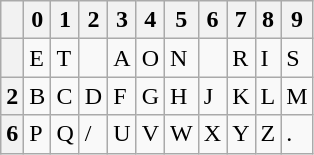<table class="wikitable">
<tr>
<th> </th>
<th>0</th>
<th>1</th>
<th>2</th>
<th>3</th>
<th>4</th>
<th>5</th>
<th>6</th>
<th>7</th>
<th>8</th>
<th>9</th>
</tr>
<tr>
<th> </th>
<td>E</td>
<td>T</td>
<td> </td>
<td>A</td>
<td>O</td>
<td>N</td>
<td> </td>
<td>R</td>
<td>I</td>
<td>S</td>
</tr>
<tr>
<th>2</th>
<td>B</td>
<td>C</td>
<td>D</td>
<td>F</td>
<td>G</td>
<td>H</td>
<td>J</td>
<td>K</td>
<td>L</td>
<td>M</td>
</tr>
<tr>
<th>6</th>
<td>P</td>
<td>Q</td>
<td>/</td>
<td>U</td>
<td>V</td>
<td>W</td>
<td>X</td>
<td>Y</td>
<td>Z</td>
<td>.</td>
</tr>
</table>
